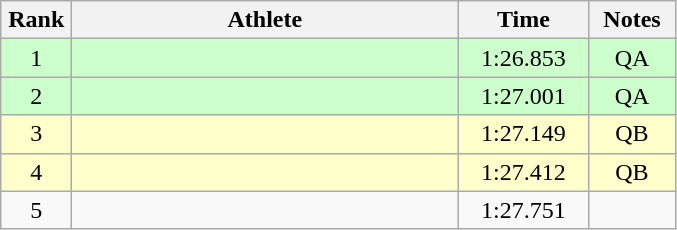<table class=wikitable style="text-align:center">
<tr>
<th width=40>Rank</th>
<th width=250>Athlete</th>
<th width=80>Time</th>
<th width=50>Notes</th>
</tr>
<tr bgcolor="ccffcc">
<td>1</td>
<td align=left></td>
<td>1:26.853</td>
<td>QA</td>
</tr>
<tr bgcolor="ccffcc">
<td>2</td>
<td align=left></td>
<td>1:27.001</td>
<td>QA</td>
</tr>
<tr bgcolor="ffffcc">
<td>3</td>
<td align=left></td>
<td>1:27.149</td>
<td>QB</td>
</tr>
<tr bgcolor="ffffcc">
<td>4</td>
<td align=left></td>
<td>1:27.412</td>
<td>QB</td>
</tr>
<tr>
<td>5</td>
<td align=left></td>
<td>1:27.751</td>
<td></td>
</tr>
</table>
